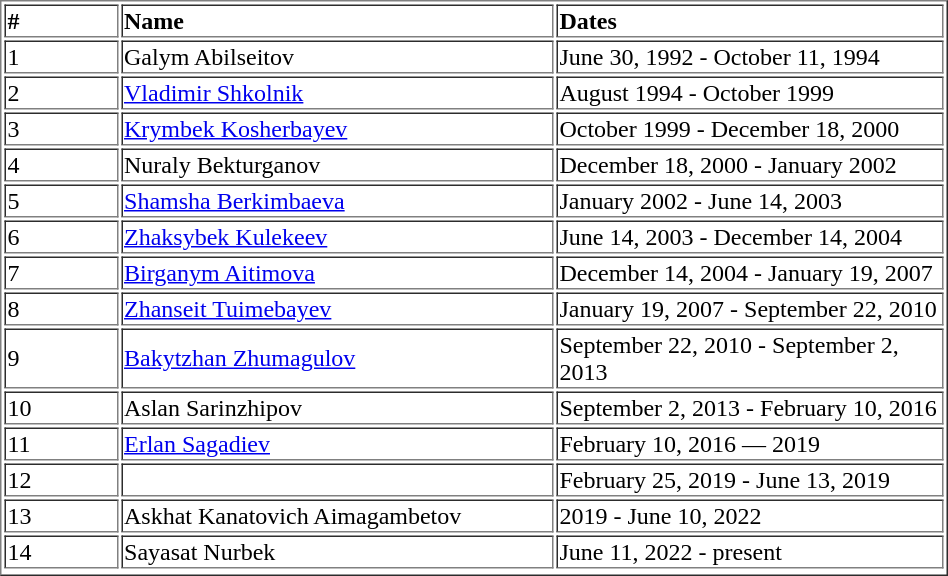<table border 1| | width="50%"| class="standard">
<tr>
<td width="3%"><strong>#</strong></td>
<td width="10%"><strong>Name</strong></td>
<td width="10%"><strong>Dates</strong></td>
</tr>
<tr>
<td width="3%">1</td>
<td width="10%">Galym Abilseitov</td>
<td width="10%">June 30, 1992 - October 11, 1994</td>
</tr>
<tr>
<td width="3%">2</td>
<td width="10%"><a href='#'>Vladimir Shkolnik</a></td>
<td width="10%">August 1994 - October 1999</td>
</tr>
<tr>
<td width="3%">3</td>
<td width="10%"><a href='#'>Krymbek Kosherbayev</a></td>
<td width="10%">October 1999 - December 18, 2000</td>
</tr>
<tr>
<td width="3%">4</td>
<td width="10%">Nuraly Bekturganov</td>
<td width="10%">December 18, 2000 - January 2002</td>
</tr>
<tr>
<td width="3%">5</td>
<td width="10%"><a href='#'>Shamsha Berkimbaeva</a></td>
<td width="10%">January 2002 - June 14, 2003</td>
</tr>
<tr>
<td width="3%">6</td>
<td width="10%"><a href='#'>Zhaksybek Kulekeev</a></td>
<td width="10%">June 14, 2003 - December 14, 2004</td>
</tr>
<tr>
<td width="3%">7</td>
<td width="10%"><a href='#'>Birganym Aitimova</a></td>
<td width="10%">December 14, 2004 - January 19, 2007</td>
</tr>
<tr>
<td width="3%">8</td>
<td width="10%"><a href='#'>Zhanseit Tuimebayev</a></td>
<td width="10%">January 19, 2007 - September 22, 2010</td>
</tr>
<tr>
<td width="3%">9</td>
<td width="10%"><a href='#'>Bakytzhan Zhumagulov</a></td>
<td width="10%">September 22, 2010 - September 2, 2013</td>
</tr>
<tr>
<td width="3%">10</td>
<td width="10%">Aslan Sarinzhipov</td>
<td width="10%">September 2, 2013 - February 10, 2016</td>
</tr>
<tr>
<td width="3%">11</td>
<td width="10%"><a href='#'>Erlan Sagadiev</a></td>
<td width="10%">February 10, 2016 — 2019</td>
</tr>
<tr>
<td width="3%">12</td>
<td width="10%"></td>
<td width="10%">February 25, 2019 - June 13, 2019</td>
</tr>
<tr>
<td width="3%">13</td>
<td width="10%">Askhat Kanatovich Aimagambetov</td>
<td width="10%">2019 - June 10, 2022</td>
</tr>
<tr>
<td width="3%">14</td>
<td width="10%">Sayasat Nurbek</td>
<td width="10%">June 11, 2022 - present</td>
</tr>
<tr>
</tr>
</table>
